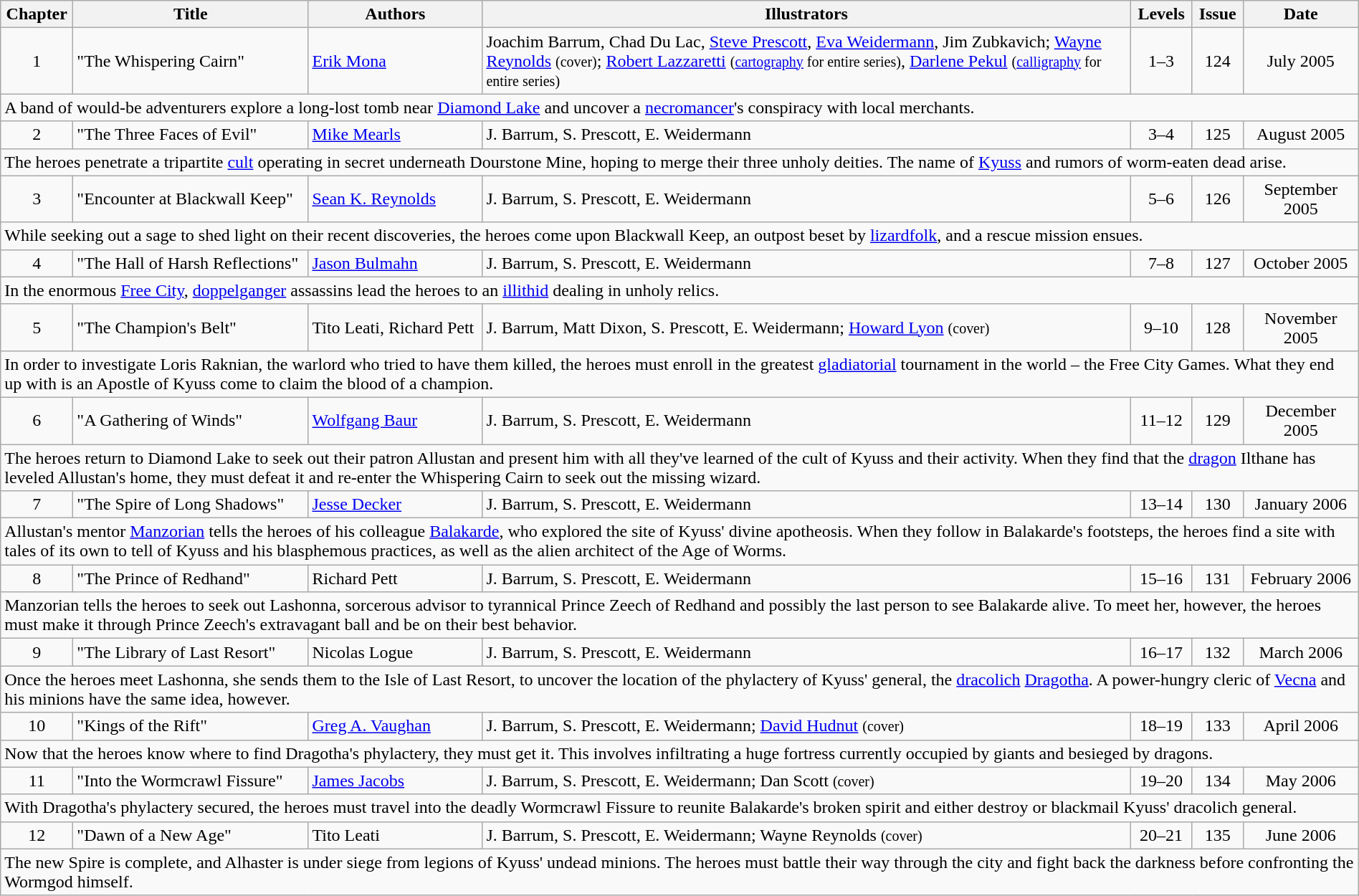<table class="wikitable" style="width:100%;">
<tr>
<th width="60">Chapter</th>
<th>Title</th>
<th>Authors</th>
<th>Illustrators</th>
<th width="50">Levels</th>
<th width="40">Issue</th>
<th width="100">Date</th>
</tr>
<tr>
<td style="text-align: center;">1</td>
<td>"The Whispering Cairn"</td>
<td><a href='#'>Erik Mona</a></td>
<td>Joachim Barrum, Chad Du Lac, <a href='#'>Steve Prescott</a>, <a href='#'>Eva Weidermann</a>, Jim Zubkavich;  <a href='#'>Wayne Reynolds</a> <small>(cover)</small>; <a href='#'>Robert Lazzaretti</a> <small>(<a href='#'>cartography</a> for entire series)</small>, <a href='#'>Darlene Pekul</a> <small>(<a href='#'>calligraphy</a> for entire series)</small></td>
<td style="text-align: center;">1–3</td>
<td style="text-align: center;">124</td>
<td style="text-align: center;">July 2005</td>
</tr>
<tr>
<td colspan="7">A band of would-be adventurers explore a long-lost tomb near <a href='#'>Diamond Lake</a> and uncover a <a href='#'>necromancer</a>'s conspiracy with local merchants.</td>
</tr>
<tr>
<td style="text-align: center;">2</td>
<td>"The Three Faces of Evil"</td>
<td><a href='#'>Mike Mearls</a></td>
<td>J. Barrum, S. Prescott, E. Weidermann</td>
<td style="text-align: center;">3–4</td>
<td style="text-align: center;">125</td>
<td style="text-align: center;">August 2005</td>
</tr>
<tr>
<td colspan="7">The heroes penetrate a tripartite <a href='#'>cult</a> operating in secret underneath Dourstone Mine, hoping to merge their three unholy deities. The name of <a href='#'>Kyuss</a> and rumors of worm-eaten dead arise.</td>
</tr>
<tr>
<td style="text-align: center;">3</td>
<td>"Encounter at Blackwall Keep"</td>
<td><a href='#'>Sean K. Reynolds</a></td>
<td>J. Barrum, S. Prescott, E. Weidermann</td>
<td style="text-align: center;">5–6</td>
<td style="text-align: center;">126</td>
<td style="text-align: center;">September 2005</td>
</tr>
<tr>
<td colspan="7">While seeking out a sage to shed light on their recent discoveries, the heroes come upon Blackwall Keep, an outpost beset by <a href='#'>lizardfolk</a>, and a rescue mission ensues.</td>
</tr>
<tr>
<td style="text-align: center;">4</td>
<td style=white-space:nowrap>"The Hall of Harsh Reflections"</td>
<td><a href='#'>Jason Bulmahn</a></td>
<td>J. Barrum, S. Prescott, E. Weidermann</td>
<td style="text-align: center;">7–8</td>
<td style="text-align: center;">127</td>
<td style="text-align: center;">October 2005</td>
</tr>
<tr>
<td colspan="7">In the enormous <a href='#'>Free City</a>, <a href='#'>doppelganger</a> assassins lead the heroes to an <a href='#'>illithid</a> dealing in unholy relics.</td>
</tr>
<tr>
<td style="text-align: center;">5</td>
<td>"The Champion's Belt"</td>
<td style=white-space:nowrap>Tito Leati, Richard Pett</td>
<td>J. Barrum, Matt Dixon, S. Prescott, E. Weidermann; <a href='#'>Howard Lyon</a> <small>(cover)</small></td>
<td style="text-align: center;">9–10</td>
<td style="text-align: center;">128</td>
<td style="text-align: center;">November 2005</td>
</tr>
<tr>
<td colspan="7">In order to investigate Loris Raknian, the warlord who tried to have them killed, the heroes must enroll in the greatest <a href='#'>gladiatorial</a> tournament in the world – the Free City Games. What they end up with is an Apostle of Kyuss come to claim the blood of a champion.</td>
</tr>
<tr>
<td style="text-align: center;">6</td>
<td>"A Gathering of Winds"</td>
<td><a href='#'>Wolfgang Baur</a></td>
<td>J. Barrum, S. Prescott, E. Weidermann</td>
<td style="text-align: center;">11–12</td>
<td style="text-align: center;">129</td>
<td style="text-align: center;">December 2005</td>
</tr>
<tr>
<td colspan="7">The heroes return to Diamond Lake to seek out their patron Allustan and present him with all they've learned of the cult of Kyuss and their activity. When they find that the <a href='#'>dragon</a> Ilthane has leveled Allustan's home, they must defeat it and re-enter the Whispering Cairn to seek out the missing wizard.</td>
</tr>
<tr>
<td style="text-align: center;">7</td>
<td>"The Spire of Long Shadows"</td>
<td><a href='#'>Jesse Decker</a></td>
<td>J. Barrum, S. Prescott, E. Weidermann</td>
<td style="text-align: center;">13–14</td>
<td style="text-align: center;">130</td>
<td style="text-align: center;">January 2006</td>
</tr>
<tr>
<td colspan="7">Allustan's mentor <a href='#'>Manzorian</a> tells the heroes of his colleague <a href='#'>Balakarde</a>, who explored the site of Kyuss' divine apotheosis. When they follow in Balakarde's footsteps, the heroes find a site with tales of its own to tell of Kyuss and his blasphemous practices, as well as the alien architect of the Age of Worms.</td>
</tr>
<tr>
<td style="text-align: center;">8</td>
<td>"The Prince of Redhand"</td>
<td>Richard Pett</td>
<td>J. Barrum, S. Prescott, E. Weidermann</td>
<td style="text-align: center;">15–16</td>
<td style="text-align: center;">131</td>
<td style="text-align: center;">February 2006</td>
</tr>
<tr>
<td colspan="7">Manzorian tells the heroes to seek out Lashonna, sorcerous advisor to tyrannical Prince Zeech of Redhand and possibly the last person to see Balakarde alive. To meet her, however, the heroes must make it through Prince Zeech's extravagant ball and be on their best behavior.</td>
</tr>
<tr>
<td style="text-align: center;">9</td>
<td>"The Library of Last Resort"</td>
<td>Nicolas Logue</td>
<td>J. Barrum, S. Prescott, E. Weidermann</td>
<td style="text-align: center;">16–17</td>
<td style="text-align: center;">132</td>
<td style="text-align: center;">March 2006</td>
</tr>
<tr>
<td colspan="7">Once the heroes meet Lashonna, she sends them to the Isle of Last Resort, to uncover the location of the phylactery of Kyuss' general, the <a href='#'>dracolich</a> <a href='#'>Dragotha</a>. A power-hungry cleric of <a href='#'>Vecna</a> and his minions have the same idea, however.</td>
</tr>
<tr>
<td style="text-align: center;">10</td>
<td>"Kings of the Rift"</td>
<td><a href='#'>Greg A. Vaughan</a></td>
<td>J. Barrum, S. Prescott, E. Weidermann; <a href='#'>David Hudnut</a> <small>(cover)</small></td>
<td style="text-align: center;">18–19</td>
<td style="text-align: center;">133</td>
<td style="text-align: center;">April 2006</td>
</tr>
<tr>
<td colspan="7">Now that the heroes know where to find Dragotha's phylactery, they must get it. This involves infiltrating a huge fortress currently occupied by giants and besieged by dragons.</td>
</tr>
<tr>
<td style="text-align: center;">11</td>
<td>"Into the Wormcrawl Fissure"</td>
<td><a href='#'>James Jacobs</a></td>
<td>J. Barrum, S. Prescott, E. Weidermann; Dan Scott <small>(cover)</small></td>
<td style="text-align: center;">19–20</td>
<td style="text-align: center;">134</td>
<td style="text-align: center;">May 2006</td>
</tr>
<tr>
<td colspan="7">With Dragotha's phylactery secured, the heroes must travel into the deadly Wormcrawl Fissure to reunite Balakarde's broken spirit and either destroy or blackmail Kyuss' dracolich general.</td>
</tr>
<tr>
<td style="text-align: center;">12</td>
<td>"Dawn of a New Age"</td>
<td>Tito Leati</td>
<td>J. Barrum, S. Prescott, E. Weidermann; Wayne Reynolds <small>(cover)</small></td>
<td style="text-align: center;">20–21</td>
<td style="text-align: center;">135</td>
<td style="text-align: center;">June 2006</td>
</tr>
<tr>
<td colspan="7">The new Spire is complete, and Alhaster is under siege from legions of Kyuss' undead minions. The heroes must battle their way through the city and fight back the darkness before confronting the Wormgod himself.</td>
</tr>
</table>
